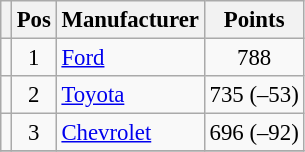<table class="wikitable" style="font-size: 95%">
<tr>
<th></th>
<th>Pos</th>
<th>Manufacturer</th>
<th>Points</th>
</tr>
<tr>
<td align="left"></td>
<td style="text-align:center;">1</td>
<td><a href='#'>Ford</a></td>
<td style="text-align:center;">788</td>
</tr>
<tr>
<td align="left"></td>
<td style="text-align:center;">2</td>
<td><a href='#'>Toyota</a></td>
<td style="text-align:center;">735 (–53)</td>
</tr>
<tr>
<td align="left"></td>
<td style="text-align:center;">3</td>
<td><a href='#'>Chevrolet</a></td>
<td style="text-align:center;">696 (–92)</td>
</tr>
<tr class="sortbottom">
</tr>
</table>
